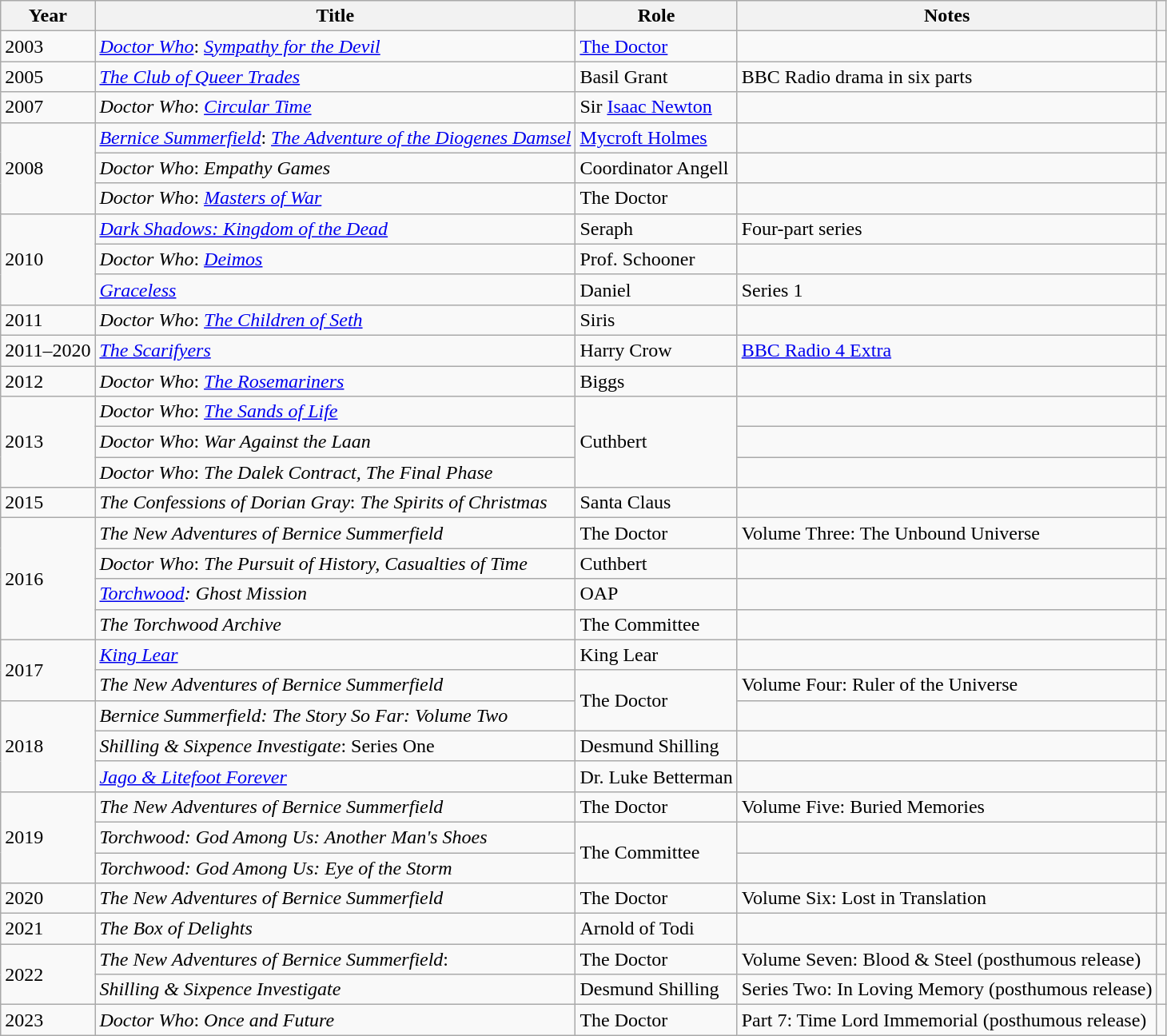<table class="wikitable sortable">
<tr>
<th>Year</th>
<th>Title</th>
<th>Role</th>
<th class="unsortable">Notes</th>
<th></th>
</tr>
<tr>
<td>2003</td>
<td><em><a href='#'>Doctor Who</a></em>: <em><a href='#'>Sympathy for the Devil</a></em></td>
<td><a href='#'>The Doctor</a></td>
<td></td>
<td></td>
</tr>
<tr>
<td>2005</td>
<td><em><a href='#'>The Club of Queer Trades</a></em></td>
<td>Basil Grant</td>
<td>BBC Radio drama in six parts</td>
<td></td>
</tr>
<tr>
<td>2007</td>
<td><em>Doctor Who</em>: <em><a href='#'>Circular Time</a></em></td>
<td>Sir <a href='#'>Isaac Newton</a></td>
<td></td>
<td></td>
</tr>
<tr>
<td rowspan=3>2008</td>
<td><em><a href='#'>Bernice Summerfield</a></em>: <em><a href='#'>The Adventure of the Diogenes Damsel</a></em></td>
<td><a href='#'>Mycroft Holmes</a></td>
<td></td>
<td></td>
</tr>
<tr>
<td><em>Doctor Who</em>: <em>Empathy Games</em></td>
<td>Coordinator Angell</td>
<td></td>
<td></td>
</tr>
<tr>
<td><em>Doctor Who</em>: <em><a href='#'>Masters of War</a></em></td>
<td>The Doctor</td>
<td></td>
<td></td>
</tr>
<tr>
<td rowspan=3>2010</td>
<td><em><a href='#'>Dark Shadows: Kingdom of the Dead</a></em></td>
<td>Seraph</td>
<td>Four-part series</td>
<td></td>
</tr>
<tr>
<td><em>Doctor Who</em>: <a href='#'><em>Deimos</em></a></td>
<td>Prof. Schooner</td>
<td></td>
<td></td>
</tr>
<tr>
<td><em><a href='#'>Graceless</a></em></td>
<td>Daniel</td>
<td>Series 1</td>
<td></td>
</tr>
<tr>
<td>2011</td>
<td><em>Doctor Who</em>: <em><a href='#'>The Children of Seth</a></em></td>
<td>Siris</td>
<td></td>
<td></td>
</tr>
<tr>
<td>2011–2020</td>
<td><em><a href='#'>The Scarifyers</a></em></td>
<td>Harry Crow</td>
<td><a href='#'>BBC Radio 4 Extra</a></td>
<td></td>
</tr>
<tr>
<td>2012</td>
<td><em>Doctor Who</em>: <em><a href='#'>The Rosemariners</a></em></td>
<td>Biggs</td>
<td></td>
<td></td>
</tr>
<tr>
<td rowspan="3">2013</td>
<td><em>Doctor Who</em>: <em><a href='#'>The Sands of Life</a></em></td>
<td rowspan="3">Cuthbert</td>
<td></td>
<td></td>
</tr>
<tr>
<td><em>Doctor Who</em>: <em>War Against the Laan</em></td>
<td></td>
<td></td>
</tr>
<tr>
<td><em>Doctor Who</em>: <em>The Dalek Contract, The Final Phase</em></td>
<td></td>
<td></td>
</tr>
<tr>
<td>2015</td>
<td><em>The Confessions of Dorian Gray</em>: <em>The Spirits of Christmas</em></td>
<td>Santa Claus</td>
<td></td>
<td></td>
</tr>
<tr>
<td rowspan="4">2016</td>
<td><em>The New Adventures of Bernice Summerfield</em></td>
<td>The Doctor</td>
<td>Volume Three: The Unbound Universe</td>
<td></td>
</tr>
<tr>
<td><em>Doctor Who</em>: <em>The Pursuit of History, Casualties of Time</em></td>
<td>Cuthbert</td>
<td></td>
<td></td>
</tr>
<tr>
<td><em><a href='#'>Torchwood</a>: Ghost Mission</em></td>
<td>OAP</td>
<td></td>
<td></td>
</tr>
<tr>
<td><em>The Torchwood Archive</em></td>
<td>The Committee</td>
<td></td>
<td></td>
</tr>
<tr>
<td rowspan="2">2017</td>
<td><em><a href='#'>King Lear</a></em></td>
<td>King Lear</td>
<td></td>
<td></td>
</tr>
<tr>
<td><em>The New Adventures of Bernice Summerfield</em></td>
<td rowspan="2">The Doctor</td>
<td>Volume Four: Ruler of the Universe</td>
<td></td>
</tr>
<tr>
<td rowspan="3">2018</td>
<td><em>Bernice Summerfield: The Story So Far: Volume Two</em></td>
<td></td>
<td></td>
</tr>
<tr>
<td><em>Shilling & Sixpence Investigate</em>: Series One</td>
<td>Desmund Shilling</td>
<td></td>
<td></td>
</tr>
<tr>
<td><em><a href='#'>Jago & Litefoot Forever</a></em></td>
<td>Dr. Luke Betterman</td>
<td></td>
<td></td>
</tr>
<tr>
<td rowspan="3">2019</td>
<td><em>The New Adventures of Bernice Summerfield</em></td>
<td>The Doctor</td>
<td>Volume Five: Buried Memories</td>
<td></td>
</tr>
<tr>
<td><em>Torchwood: God Among Us: Another Man's Shoes</em></td>
<td rowspan="2">The Committee</td>
<td></td>
<td></td>
</tr>
<tr>
<td><em>Torchwood: God Among Us: Eye of the Storm</em></td>
<td></td>
<td></td>
</tr>
<tr>
<td>2020</td>
<td><em>The New Adventures of Bernice Summerfield</em></td>
<td>The Doctor</td>
<td>Volume Six: Lost in Translation</td>
<td></td>
</tr>
<tr>
<td>2021</td>
<td><em>The Box of Delights</em></td>
<td>Arnold of Todi</td>
<td></td>
<td></td>
</tr>
<tr>
<td rowspan="2">2022</td>
<td><em>The New Adventures of Bernice Summerfield</em>:</td>
<td>The Doctor</td>
<td>Volume Seven: Blood & Steel (posthumous release)</td>
<td></td>
</tr>
<tr>
<td><em>Shilling & Sixpence Investigate</em></td>
<td>Desmund Shilling</td>
<td>Series Two: In Loving Memory (posthumous release)</td>
<td></td>
</tr>
<tr>
<td>2023</td>
<td><em>Doctor Who</em>: <em>Once and Future</em></td>
<td>The Doctor</td>
<td>Part 7: Time Lord Immemorial (posthumous release)</td>
<td></td>
</tr>
</table>
